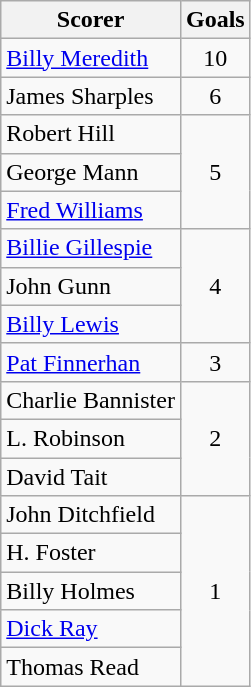<table class="wikitable">
<tr>
<th>Scorer</th>
<th>Goals</th>
</tr>
<tr>
<td> <a href='#'>Billy Meredith</a></td>
<td align=center>10</td>
</tr>
<tr>
<td>James Sharples</td>
<td align=center>6</td>
</tr>
<tr>
<td>Robert Hill</td>
<td rowspan="3" align=center>5</td>
</tr>
<tr>
<td>George Mann</td>
</tr>
<tr>
<td> <a href='#'>Fred Williams</a></td>
</tr>
<tr>
<td> <a href='#'>Billie Gillespie</a></td>
<td rowspan="3" align=center>4</td>
</tr>
<tr>
<td> John Gunn</td>
</tr>
<tr>
<td> <a href='#'>Billy Lewis</a></td>
</tr>
<tr>
<td> <a href='#'>Pat Finnerhan</a></td>
<td align=center>3</td>
</tr>
<tr>
<td>Charlie Bannister</td>
<td rowspan="3" align=center>2</td>
</tr>
<tr>
<td>L. Robinson</td>
</tr>
<tr>
<td>David Tait</td>
</tr>
<tr>
<td>John Ditchfield</td>
<td rowspan="5" align=center>1</td>
</tr>
<tr>
<td>H. Foster</td>
</tr>
<tr>
<td>Billy Holmes</td>
</tr>
<tr>
<td> <a href='#'>Dick Ray</a></td>
</tr>
<tr>
<td>Thomas Read</td>
</tr>
</table>
